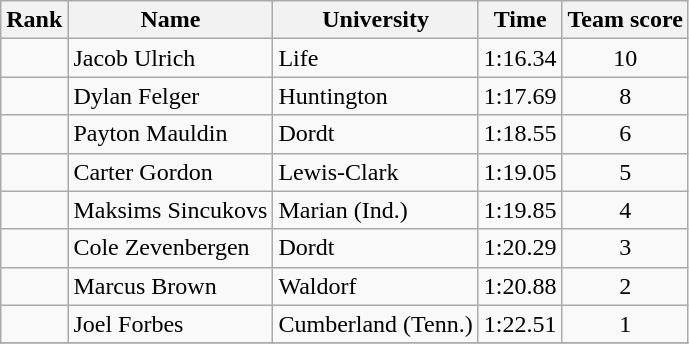<table class="wikitable sortable" style="text-align:center">
<tr>
<th>Rank</th>
<th>Name</th>
<th>University</th>
<th>Time</th>
<th>Team score</th>
</tr>
<tr>
<td></td>
<td align=left>Jacob Ulrich</td>
<td align="left">Life</td>
<td>1:16.34</td>
<td>10</td>
</tr>
<tr>
<td></td>
<td align=left>Dylan Felger</td>
<td align="left">Huntington</td>
<td>1:17.69</td>
<td>8</td>
</tr>
<tr>
<td></td>
<td align=left>Payton Mauldin</td>
<td align="left">Dordt</td>
<td>1:18.55</td>
<td>6</td>
</tr>
<tr>
<td></td>
<td align=left>Carter Gordon</td>
<td align="left">Lewis-Clark</td>
<td>1:19.05</td>
<td>5</td>
</tr>
<tr>
<td></td>
<td align=left>Maksims Sincukovs</td>
<td align="left">Marian (Ind.)</td>
<td>1:19.85</td>
<td>4</td>
</tr>
<tr>
<td></td>
<td align=left>Cole Zevenbergen</td>
<td align="left">Dordt</td>
<td>1:20.29</td>
<td>3</td>
</tr>
<tr>
<td></td>
<td align=left>Marcus Brown</td>
<td align="left">Waldorf</td>
<td>1:20.88</td>
<td>2</td>
</tr>
<tr>
<td></td>
<td align="left">Joel Forbes</td>
<td align="left">Cumberland (Tenn.)</td>
<td>1:22.51</td>
<td>1</td>
</tr>
<tr>
</tr>
</table>
